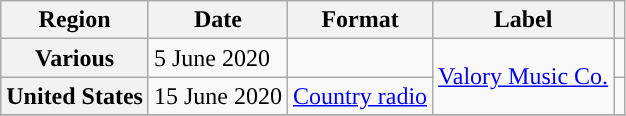<table class="wikitable plainrowheaders">
<tr>
<th>Region</th>
<th>Date</th>
<th>Format</th>
<th>Label</th>
<th></th>
</tr>
<tr>
<th scope="row">Various</th>
<td>5 June 2020</td>
<td></td>
<td rowspan="2'"><a href='#'>Valory Music Co.</a></td>
<td></td>
</tr>
<tr>
<th scope="row">United States</th>
<td>15 June 2020</td>
<td><a href='#'>Country radio</a></td>
<td></td>
</tr>
<tr>
</tr>
</table>
